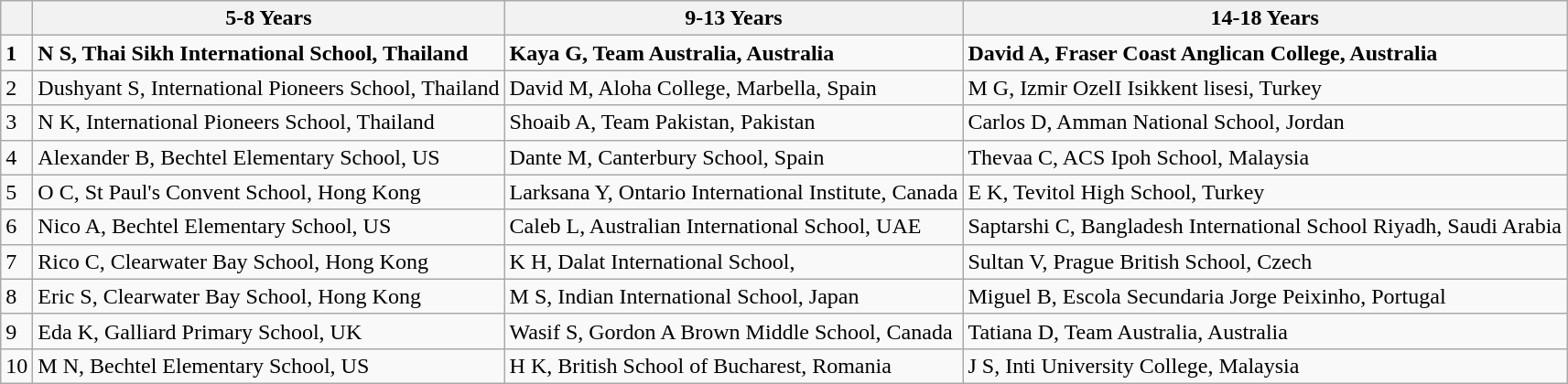<table class="wikitable sortable">
<tr>
<th></th>
<th><strong>5-8 Years</strong></th>
<th><strong>9-13 Years</strong></th>
<th><strong>14-18 Years</strong></th>
</tr>
<tr>
<td><strong>1</strong></td>
<td><strong>N S, Thai Sikh International School, Thailand</strong></td>
<td><strong>Kaya G, Team Australia, Australia</strong></td>
<td><strong>David A, Fraser Coast Anglican College, Australia</strong></td>
</tr>
<tr>
<td>2</td>
<td>Dushyant S, International Pioneers School, Thailand</td>
<td>David M, Aloha College, Marbella, Spain</td>
<td>M G, Izmir OzelI Isikkent lisesi, Turkey</td>
</tr>
<tr>
<td>3</td>
<td>N K, International Pioneers School, Thailand</td>
<td>Shoaib A, Team Pakistan, Pakistan</td>
<td>Carlos D, Amman National School, Jordan</td>
</tr>
<tr>
<td>4</td>
<td>Alexander B, Bechtel Elementary School, US</td>
<td>Dante M, Canterbury School, Spain</td>
<td>Thevaa C, ACS Ipoh School, Malaysia</td>
</tr>
<tr>
<td>5</td>
<td>O C, St Paul's Convent School, Hong Kong</td>
<td>Larksana Y, Ontario International Institute, Canada</td>
<td>E K, Tevitol High School, Turkey</td>
</tr>
<tr>
<td>6</td>
<td>Nico A, Bechtel Elementary School, US</td>
<td>Caleb L, Australian International School, UAE</td>
<td>Saptarshi C, Bangladesh International School Riyadh, Saudi Arabia</td>
</tr>
<tr>
<td>7</td>
<td>Rico C, Clearwater Bay School, Hong Kong</td>
<td>K H, Dalat International School,</td>
<td>Sultan V, Prague British School, Czech</td>
</tr>
<tr>
<td>8</td>
<td>Eric S, Clearwater Bay School, Hong Kong</td>
<td>M S, Indian International School, Japan</td>
<td>Miguel B, Escola Secundaria Jorge Peixinho, Portugal</td>
</tr>
<tr>
<td>9</td>
<td>Eda K, Galliard Primary School, UK</td>
<td>Wasif S, Gordon A Brown Middle School, Canada</td>
<td>Tatiana D, Team Australia, Australia</td>
</tr>
<tr>
<td>10</td>
<td>M N, Bechtel Elementary School, US</td>
<td>H K, British School of Bucharest, Romania</td>
<td>J S, Inti University College, Malaysia</td>
</tr>
</table>
